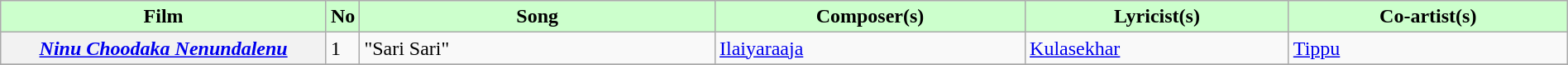<table class="wikitable plainrowheaders" width="100%" "textcolor:#000;">
<tr style="background:#cfc; text-align:center;">
<td scope="col" width=21%><strong>Film</strong></td>
<td><strong>No</strong></td>
<td scope="col" width=23%><strong>Song</strong></td>
<td scope="col" width=20%><strong>Composer(s)</strong></td>
<td scope="col" width=17%><strong>Lyricist(s)</strong></td>
<td scope="col" width=18%><strong>Co-artist(s)</strong></td>
</tr>
<tr>
<th><em><a href='#'>Ninu Choodaka Nenundalenu</a></em></th>
<td>1</td>
<td>"Sari Sari"</td>
<td><a href='#'>Ilaiyaraaja</a></td>
<td><a href='#'>Kulasekhar</a></td>
<td><a href='#'>Tippu</a></td>
</tr>
<tr>
</tr>
</table>
